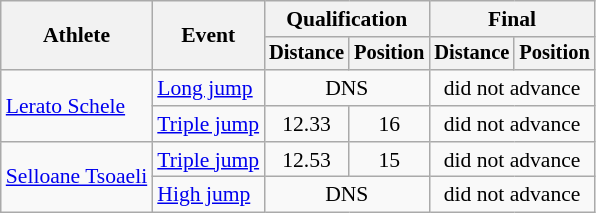<table class=wikitable style="font-size:90%">
<tr>
<th rowspan=2>Athlete</th>
<th rowspan=2>Event</th>
<th colspan=2>Qualification</th>
<th colspan=2>Final</th>
</tr>
<tr style="font-size:95%">
<th>Distance</th>
<th>Position</th>
<th>Distance</th>
<th>Position</th>
</tr>
<tr align=center>
<td align=left rowspan=2><a href='#'>Lerato Schele</a></td>
<td align=left><a href='#'>Long jump</a></td>
<td colspan=2>DNS</td>
<td colspan=2>did not advance</td>
</tr>
<tr align=center>
<td align=left><a href='#'>Triple jump</a></td>
<td>12.33</td>
<td>16</td>
<td colspan=2>did not advance</td>
</tr>
<tr align=center>
<td align=left rowspan=2><a href='#'>Selloane Tsoaeli</a></td>
<td align=left><a href='#'>Triple jump</a></td>
<td>12.53</td>
<td>15</td>
<td colspan=2>did not advance</td>
</tr>
<tr align=center>
<td align=left><a href='#'>High jump</a></td>
<td colspan=2>DNS</td>
<td colspan=2>did not advance</td>
</tr>
</table>
